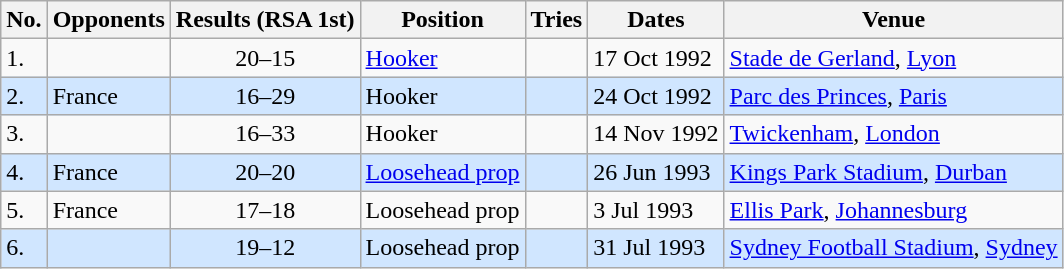<table class="wikitable">
<tr>
<th>No.</th>
<th>Opponents</th>
<th>Results (RSA 1st)</th>
<th>Position</th>
<th>Tries</th>
<th>Dates</th>
<th>Venue</th>
</tr>
<tr>
<td>1.</td>
<td></td>
<td align="center">20–15</td>
<td><a href='#'>Hooker</a></td>
<td></td>
<td>17 Oct 1992</td>
<td><a href='#'>Stade de Gerland</a>, <a href='#'>Lyon</a></td>
</tr>
<tr style="background: #D0E6FF;">
<td>2.</td>
<td> France</td>
<td align="center">16–29</td>
<td>Hooker</td>
<td></td>
<td>24 Oct 1992</td>
<td><a href='#'>Parc des Princes</a>, <a href='#'>Paris</a></td>
</tr>
<tr>
<td>3.</td>
<td></td>
<td align="center">16–33</td>
<td>Hooker</td>
<td></td>
<td>14 Nov 1992</td>
<td><a href='#'>Twickenham</a>, <a href='#'>London</a></td>
</tr>
<tr style="background: #D0E6FF;">
<td>4.</td>
<td> France</td>
<td align="center">20–20</td>
<td><a href='#'>Loosehead prop</a></td>
<td></td>
<td>26 Jun 1993</td>
<td><a href='#'>Kings Park Stadium</a>, <a href='#'>Durban</a></td>
</tr>
<tr>
<td>5.</td>
<td> France</td>
<td align="center">17–18</td>
<td>Loosehead prop</td>
<td></td>
<td>3 Jul 1993</td>
<td><a href='#'>Ellis Park</a>, <a href='#'>Johannesburg</a></td>
</tr>
<tr style="background: #D0E6FF;">
<td>6.</td>
<td></td>
<td align="center">19–12</td>
<td>Loosehead prop</td>
<td></td>
<td>31 Jul 1993</td>
<td><a href='#'>Sydney Football Stadium</a>, <a href='#'>Sydney</a></td>
</tr>
</table>
